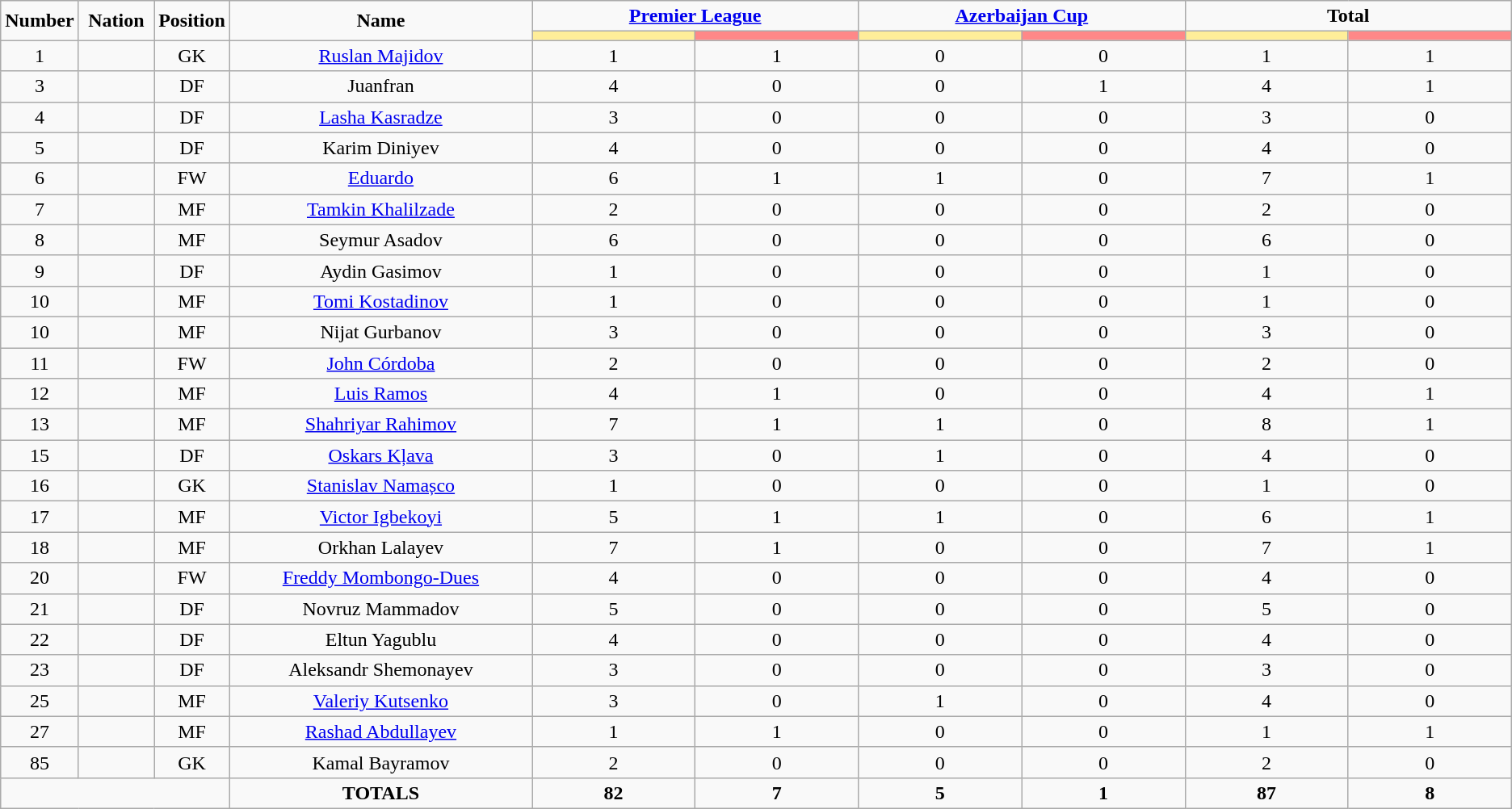<table class="wikitable" style="text-align:center;">
<tr>
<td rowspan="2"  style="width:5%; text-align:center;"><strong>Number</strong></td>
<td rowspan="2"  style="width:5%; text-align:center;"><strong>Nation</strong></td>
<td rowspan="2"  style="width:5%; text-align:center;"><strong>Position</strong></td>
<td rowspan="2"  style="width:20%; text-align:center;"><strong>Name</strong></td>
<td colspan="2" style="text-align:center;"><strong><a href='#'>Premier League</a></strong></td>
<td colspan="2" style="text-align:center;"><strong><a href='#'>Azerbaijan Cup</a></strong></td>
<td colspan="2" style="text-align:center;"><strong>Total</strong></td>
</tr>
<tr>
<th style="width:60px; background:#fe9;"></th>
<th style="width:60px; background:#ff8888;"></th>
<th style="width:60px; background:#fe9;"></th>
<th style="width:60px; background:#ff8888;"></th>
<th style="width:60px; background:#fe9;"></th>
<th style="width:60px; background:#ff8888;"></th>
</tr>
<tr>
<td>1</td>
<td></td>
<td>GK</td>
<td><a href='#'>Ruslan Majidov</a></td>
<td>1</td>
<td>1</td>
<td>0</td>
<td>0</td>
<td>1</td>
<td>1</td>
</tr>
<tr>
<td>3</td>
<td></td>
<td>DF</td>
<td>Juanfran</td>
<td>4</td>
<td>0</td>
<td>0</td>
<td>1</td>
<td>4</td>
<td>1</td>
</tr>
<tr>
<td>4</td>
<td></td>
<td>DF</td>
<td><a href='#'>Lasha Kasradze</a></td>
<td>3</td>
<td>0</td>
<td>0</td>
<td>0</td>
<td>3</td>
<td>0</td>
</tr>
<tr>
<td>5</td>
<td></td>
<td>DF</td>
<td>Karim Diniyev</td>
<td>4</td>
<td>0</td>
<td>0</td>
<td>0</td>
<td>4</td>
<td>0</td>
</tr>
<tr>
<td>6</td>
<td></td>
<td>FW</td>
<td><a href='#'>Eduardo</a></td>
<td>6</td>
<td>1</td>
<td>1</td>
<td>0</td>
<td>7</td>
<td>1</td>
</tr>
<tr>
<td>7</td>
<td></td>
<td>MF</td>
<td><a href='#'>Tamkin Khalilzade</a></td>
<td>2</td>
<td>0</td>
<td>0</td>
<td>0</td>
<td>2</td>
<td>0</td>
</tr>
<tr>
<td>8</td>
<td></td>
<td>MF</td>
<td>Seymur Asadov</td>
<td>6</td>
<td>0</td>
<td>0</td>
<td>0</td>
<td>6</td>
<td>0</td>
</tr>
<tr>
<td>9</td>
<td></td>
<td>DF</td>
<td>Aydin Gasimov</td>
<td>1</td>
<td>0</td>
<td>0</td>
<td>0</td>
<td>1</td>
<td>0</td>
</tr>
<tr>
<td>10</td>
<td></td>
<td>MF</td>
<td><a href='#'>Tomi Kostadinov</a></td>
<td>1</td>
<td>0</td>
<td>0</td>
<td>0</td>
<td>1</td>
<td>0</td>
</tr>
<tr>
<td>10</td>
<td></td>
<td>MF</td>
<td>Nijat Gurbanov</td>
<td>3</td>
<td>0</td>
<td>0</td>
<td>0</td>
<td>3</td>
<td>0</td>
</tr>
<tr>
<td>11</td>
<td></td>
<td>FW</td>
<td><a href='#'>John Córdoba</a></td>
<td>2</td>
<td>0</td>
<td>0</td>
<td>0</td>
<td>2</td>
<td>0</td>
</tr>
<tr>
<td>12</td>
<td></td>
<td>MF</td>
<td><a href='#'>Luis Ramos</a></td>
<td>4</td>
<td>1</td>
<td>0</td>
<td>0</td>
<td>4</td>
<td>1</td>
</tr>
<tr>
<td>13</td>
<td></td>
<td>MF</td>
<td><a href='#'>Shahriyar Rahimov</a></td>
<td>7</td>
<td>1</td>
<td>1</td>
<td>0</td>
<td>8</td>
<td>1</td>
</tr>
<tr>
<td>15</td>
<td></td>
<td>DF</td>
<td><a href='#'>Oskars Kļava</a></td>
<td>3</td>
<td>0</td>
<td>1</td>
<td>0</td>
<td>4</td>
<td>0</td>
</tr>
<tr>
<td>16</td>
<td></td>
<td>GK</td>
<td><a href='#'>Stanislav Namașco</a></td>
<td>1</td>
<td>0</td>
<td>0</td>
<td>0</td>
<td>1</td>
<td>0</td>
</tr>
<tr>
<td>17</td>
<td></td>
<td>MF</td>
<td><a href='#'>Victor Igbekoyi</a></td>
<td>5</td>
<td>1</td>
<td>1</td>
<td>0</td>
<td>6</td>
<td>1</td>
</tr>
<tr>
<td>18</td>
<td></td>
<td>MF</td>
<td>Orkhan Lalayev</td>
<td>7</td>
<td>1</td>
<td>0</td>
<td>0</td>
<td>7</td>
<td>1</td>
</tr>
<tr>
<td>20</td>
<td></td>
<td>FW</td>
<td><a href='#'>Freddy Mombongo-Dues</a></td>
<td>4</td>
<td>0</td>
<td>0</td>
<td>0</td>
<td>4</td>
<td>0</td>
</tr>
<tr>
<td>21</td>
<td></td>
<td>DF</td>
<td>Novruz Mammadov</td>
<td>5</td>
<td>0</td>
<td>0</td>
<td>0</td>
<td>5</td>
<td>0</td>
</tr>
<tr>
<td>22</td>
<td></td>
<td>DF</td>
<td>Eltun Yagublu</td>
<td>4</td>
<td>0</td>
<td>0</td>
<td>0</td>
<td>4</td>
<td>0</td>
</tr>
<tr>
<td>23</td>
<td></td>
<td>DF</td>
<td>Aleksandr Shemonayev</td>
<td>3</td>
<td>0</td>
<td>0</td>
<td>0</td>
<td>3</td>
<td>0</td>
</tr>
<tr>
<td>25</td>
<td></td>
<td>MF</td>
<td><a href='#'>Valeriy Kutsenko</a></td>
<td>3</td>
<td>0</td>
<td>1</td>
<td>0</td>
<td>4</td>
<td>0</td>
</tr>
<tr>
<td>27</td>
<td></td>
<td>MF</td>
<td><a href='#'>Rashad Abdullayev</a></td>
<td>1</td>
<td>1</td>
<td>0</td>
<td>0</td>
<td>1</td>
<td>1</td>
</tr>
<tr>
<td>85</td>
<td></td>
<td>GK</td>
<td>Kamal Bayramov</td>
<td>2</td>
<td>0</td>
<td>0</td>
<td>0</td>
<td>2</td>
<td>0</td>
</tr>
<tr>
<td colspan="3"></td>
<td><strong>TOTALS</strong></td>
<td><strong>82</strong></td>
<td><strong>7</strong></td>
<td><strong>5</strong></td>
<td><strong>1</strong></td>
<td><strong>87</strong></td>
<td><strong>8</strong></td>
</tr>
</table>
